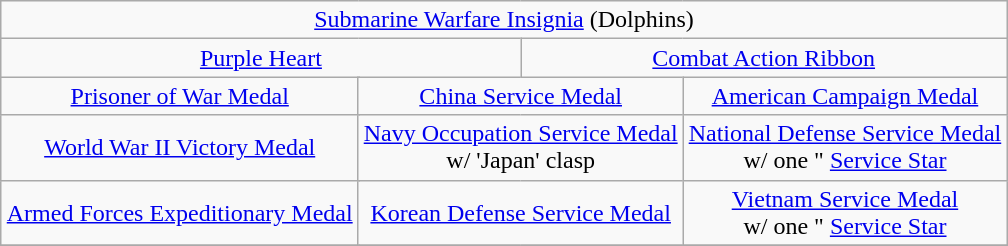<table class="wikitable" style="margin:1em auto; text-align:center;">
<tr>
<td colspan="12"><a href='#'>Submarine Warfare Insignia</a> (Dolphins)</td>
</tr>
<tr>
<td colspan="6"><a href='#'>Purple Heart</a></td>
<td colspan="6"><a href='#'>Combat Action Ribbon</a></td>
</tr>
<tr>
<td colspan="4"><a href='#'>Prisoner of War Medal</a></td>
<td colspan="4"><a href='#'>China Service Medal</a></td>
<td colspan="4"><a href='#'>American Campaign Medal</a></td>
</tr>
<tr>
<td colspan="4"><a href='#'>World War II Victory Medal</a></td>
<td colspan="4"><a href='#'>Navy Occupation Service Medal</a><br>w/ 'Japan' clasp</td>
<td colspan="4"><a href='#'>National Defense Service Medal</a><br>w/ one " <a href='#'>Service Star</a></td>
</tr>
<tr>
<td colspan="4"><a href='#'>Armed Forces Expeditionary Medal</a></td>
<td colspan="4"><a href='#'>Korean Defense Service Medal</a></td>
<td colspan="4"><a href='#'>Vietnam Service Medal</a><br>w/ one " <a href='#'>Service Star</a></td>
</tr>
<tr>
</tr>
</table>
